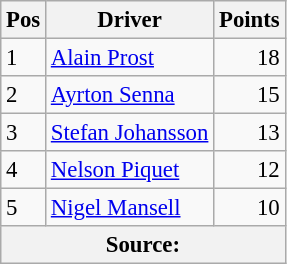<table class="wikitable" style="font-size: 95%;">
<tr>
<th>Pos</th>
<th>Driver</th>
<th>Points</th>
</tr>
<tr>
<td>1</td>
<td> <a href='#'>Alain Prost</a></td>
<td align="right">18</td>
</tr>
<tr>
<td>2</td>
<td> <a href='#'>Ayrton Senna</a></td>
<td align="right">15</td>
</tr>
<tr>
<td>3</td>
<td> <a href='#'>Stefan Johansson</a></td>
<td align="right">13</td>
</tr>
<tr>
<td>4</td>
<td> <a href='#'>Nelson Piquet</a></td>
<td align="right">12</td>
</tr>
<tr>
<td>5</td>
<td> <a href='#'>Nigel Mansell</a></td>
<td align="right">10</td>
</tr>
<tr>
<th colspan=4>Source:</th>
</tr>
</table>
